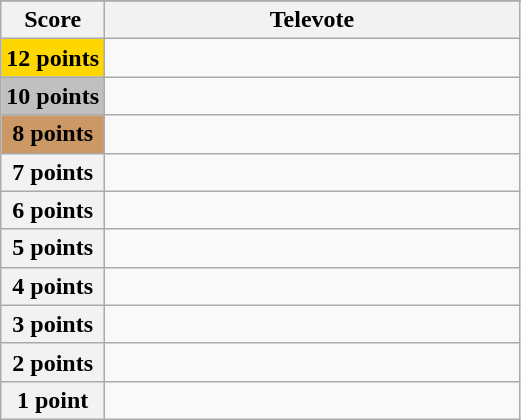<table class="wikitable">
<tr>
</tr>
<tr>
<th scope="col" width="20%">Score</th>
<th scope="col" width="80%">Televote</th>
</tr>
<tr>
<th scope="row" style="Background:gold">12 points</th>
<td></td>
</tr>
<tr>
<th scope="row" style="background:silver">10 points</th>
<td></td>
</tr>
<tr>
<th scope="row" style="background:#CC9966">8 points</th>
<td></td>
</tr>
<tr>
<th scope="row">7 points</th>
<td></td>
</tr>
<tr>
<th scope="row">6 points</th>
<td></td>
</tr>
<tr>
<th scope="row">5 points</th>
<td></td>
</tr>
<tr>
<th scope="row">4 points</th>
<td></td>
</tr>
<tr>
<th scope="row">3 points</th>
<td></td>
</tr>
<tr>
<th scope="row">2 points</th>
<td></td>
</tr>
<tr>
<th scope="row">1 point</th>
<td></td>
</tr>
</table>
